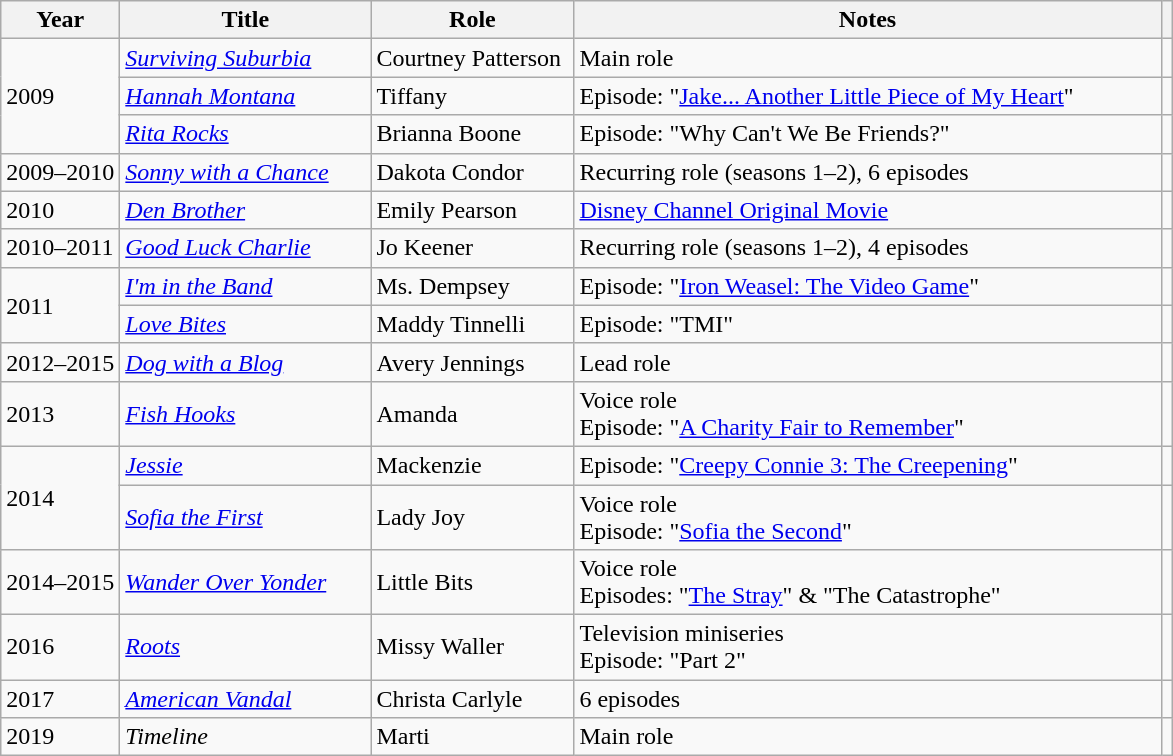<table class="wikitable sortable">
<tr>
<th>Year</th>
<th style="width:10em;">Title</th>
<th style="width:8em;">Role</th>
<th class="unsortable" style="width:24em;">Notes</th>
<th class="unsortable"></th>
</tr>
<tr>
<td rowspan="3">2009</td>
<td><em><a href='#'>Surviving Suburbia</a></em></td>
<td>Courtney Patterson</td>
<td>Main role</td>
<td></td>
</tr>
<tr>
<td><em><a href='#'>Hannah Montana</a></em></td>
<td>Tiffany</td>
<td>Episode: "<a href='#'>Jake... Another Little Piece of My Heart</a>"</td>
<td></td>
</tr>
<tr>
<td><em><a href='#'>Rita Rocks</a></em></td>
<td>Brianna Boone</td>
<td>Episode: "Why Can't We Be Friends?"</td>
<td></td>
</tr>
<tr>
<td>2009–2010</td>
<td><em><a href='#'>Sonny with a Chance</a></em></td>
<td>Dakota Condor</td>
<td>Recurring role (seasons 1–2), 6 episodes</td>
<td></td>
</tr>
<tr>
<td>2010</td>
<td><em><a href='#'>Den Brother</a></em></td>
<td>Emily Pearson</td>
<td><a href='#'>Disney Channel Original Movie</a></td>
<td></td>
</tr>
<tr>
<td>2010–2011</td>
<td><em><a href='#'>Good Luck Charlie</a></em></td>
<td>Jo Keener</td>
<td>Recurring role (seasons 1–2), 4 episodes</td>
<td></td>
</tr>
<tr>
<td rowspan="2">2011</td>
<td><em><a href='#'>I'm in the Band</a></em></td>
<td>Ms. Dempsey</td>
<td>Episode: "<a href='#'>Iron Weasel: The Video Game</a>"</td>
<td></td>
</tr>
<tr>
<td><em><a href='#'>Love Bites</a></em></td>
<td>Maddy Tinnelli</td>
<td>Episode: "TMI"</td>
<td></td>
</tr>
<tr>
<td>2012–2015</td>
<td><em><a href='#'>Dog with a Blog</a></em></td>
<td>Avery Jennings</td>
<td>Lead role</td>
<td></td>
</tr>
<tr>
<td>2013</td>
<td><em><a href='#'>Fish Hooks</a></em></td>
<td>Amanda</td>
<td>Voice role <br> Episode: "<a href='#'>A Charity Fair to Remember</a>"</td>
<td></td>
</tr>
<tr>
<td rowspan="2">2014</td>
<td><em><a href='#'>Jessie</a></em></td>
<td>Mackenzie</td>
<td>Episode: "<a href='#'>Creepy Connie 3: The Creepening</a>"</td>
<td></td>
</tr>
<tr>
<td><em><a href='#'>Sofia the First</a></em></td>
<td>Lady Joy</td>
<td>Voice role <br> Episode: "<a href='#'>Sofia the Second</a>"</td>
<td></td>
</tr>
<tr>
<td>2014–2015</td>
<td><em><a href='#'>Wander Over Yonder</a></em></td>
<td>Little Bits</td>
<td>Voice role <br> Episodes: "<a href='#'>The Stray</a>" & "The Catastrophe"</td>
<td></td>
</tr>
<tr>
<td>2016</td>
<td><em><a href='#'>Roots</a></em></td>
<td>Missy Waller</td>
<td>Television miniseries <br> Episode: "Part 2"</td>
<td></td>
</tr>
<tr>
<td>2017</td>
<td><em><a href='#'>American Vandal</a></em></td>
<td>Christa Carlyle</td>
<td>6 episodes</td>
<td></td>
</tr>
<tr>
<td>2019</td>
<td><em>Timeline</em></td>
<td>Marti</td>
<td>Main role</td>
<td></td>
</tr>
</table>
